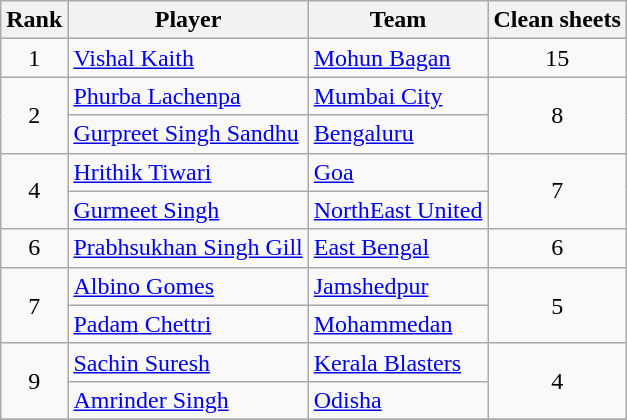<table class="wikitable sortable" style="text-align:center">
<tr>
<th>Rank</th>
<th>Player</th>
<th>Team</th>
<th>Clean sheets</th>
</tr>
<tr>
<td rowspan="1">1</td>
<td align="left"> <a href='#'>Vishal Kaith</a></td>
<td align="left"><a href='#'>Mohun Bagan</a></td>
<td rowspan="1">15</td>
</tr>
<tr>
<td rowspan="2">2</td>
<td align="left"> <a href='#'>Phurba Lachenpa</a></td>
<td align="left"><a href='#'>Mumbai City</a></td>
<td rowspan="2">8</td>
</tr>
<tr>
<td align="left"> <a href='#'>Gurpreet Singh Sandhu</a></td>
<td align="left"><a href='#'>Bengaluru</a></td>
</tr>
<tr>
<td rowspan="2">4</td>
<td align="left"> <a href='#'>Hrithik Tiwari</a></td>
<td align="left"><a href='#'>Goa</a></td>
<td rowspan="2">7</td>
</tr>
<tr>
<td align="left"> <a href='#'>Gurmeet Singh</a></td>
<td align="left"><a href='#'>NorthEast United</a></td>
</tr>
<tr>
<td rowspan="1">6</td>
<td align="left"> <a href='#'>Prabhsukhan Singh Gill</a></td>
<td align="left"><a href='#'>East Bengal</a></td>
<td rowspan="1">6</td>
</tr>
<tr>
<td rowspan="2">7</td>
<td align="left"> <a href='#'>Albino Gomes</a></td>
<td align="left"><a href='#'>Jamshedpur</a></td>
<td rowspan="2">5</td>
</tr>
<tr>
<td align="left"> <a href='#'>Padam Chettri</a></td>
<td align="left"><a href='#'>Mohammedan</a></td>
</tr>
<tr>
<td rowspan="2">9</td>
<td align="left"> <a href='#'>Sachin Suresh</a></td>
<td align="left"><a href='#'>Kerala Blasters</a></td>
<td rowspan="2">4</td>
</tr>
<tr>
<td align="left"> <a href='#'>Amrinder Singh</a></td>
<td align="left"><a href='#'>Odisha</a></td>
</tr>
<tr>
</tr>
</table>
